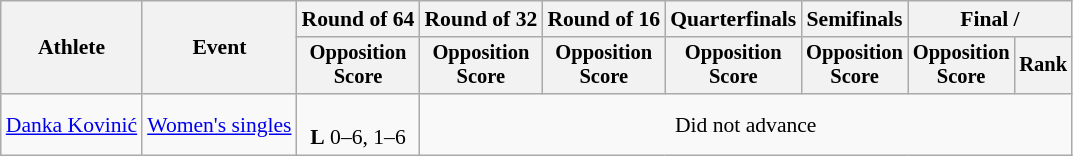<table class=wikitable style="text-align:center; font-size:90%">
<tr>
<th rowspan="2">Athlete</th>
<th rowspan="2">Event</th>
<th>Round of 64</th>
<th>Round of 32</th>
<th>Round of 16</th>
<th>Quarterfinals</th>
<th>Semifinals</th>
<th colspan=2>Final / </th>
</tr>
<tr style="font-size:95%">
<th>Opposition<br>Score</th>
<th>Opposition<br>Score</th>
<th>Opposition<br>Score</th>
<th>Opposition<br>Score</th>
<th>Opposition<br>Score</th>
<th>Opposition<br>Score</th>
<th>Rank</th>
</tr>
<tr>
<td align=left><a href='#'>Danka Kovinić</a></td>
<td align=left><a href='#'>Women's singles</a></td>
<td><br><strong>L</strong> 0–6, 1–6</td>
<td colspan=6>Did not advance</td>
</tr>
</table>
